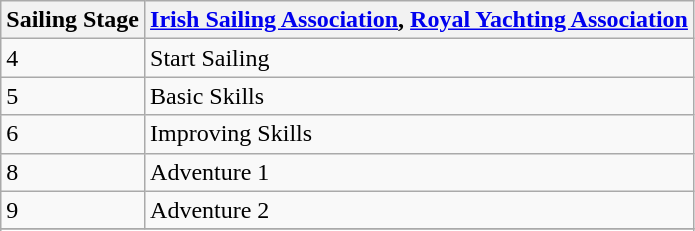<table class="wikitable">
<tr>
<th>Sailing Stage</th>
<th><a href='#'>Irish Sailing Association</a>, <a href='#'>Royal Yachting Association</a></th>
</tr>
<tr style="text-align:left;">
<td>4</td>
<td>Start Sailing</td>
</tr>
<tr style="text-align:left;">
<td>5</td>
<td>Basic Skills</td>
</tr>
<tr style="text-align:left;">
<td>6</td>
<td>Improving Skills</td>
</tr>
<tr style="text-align:left;">
<td>8</td>
<td>Adventure 1</td>
</tr>
<tr style="text-align:left;">
<td>9</td>
<td>Adventure 2</td>
</tr>
<tr style="text-align:left;">
</tr>
<tr>
</tr>
</table>
